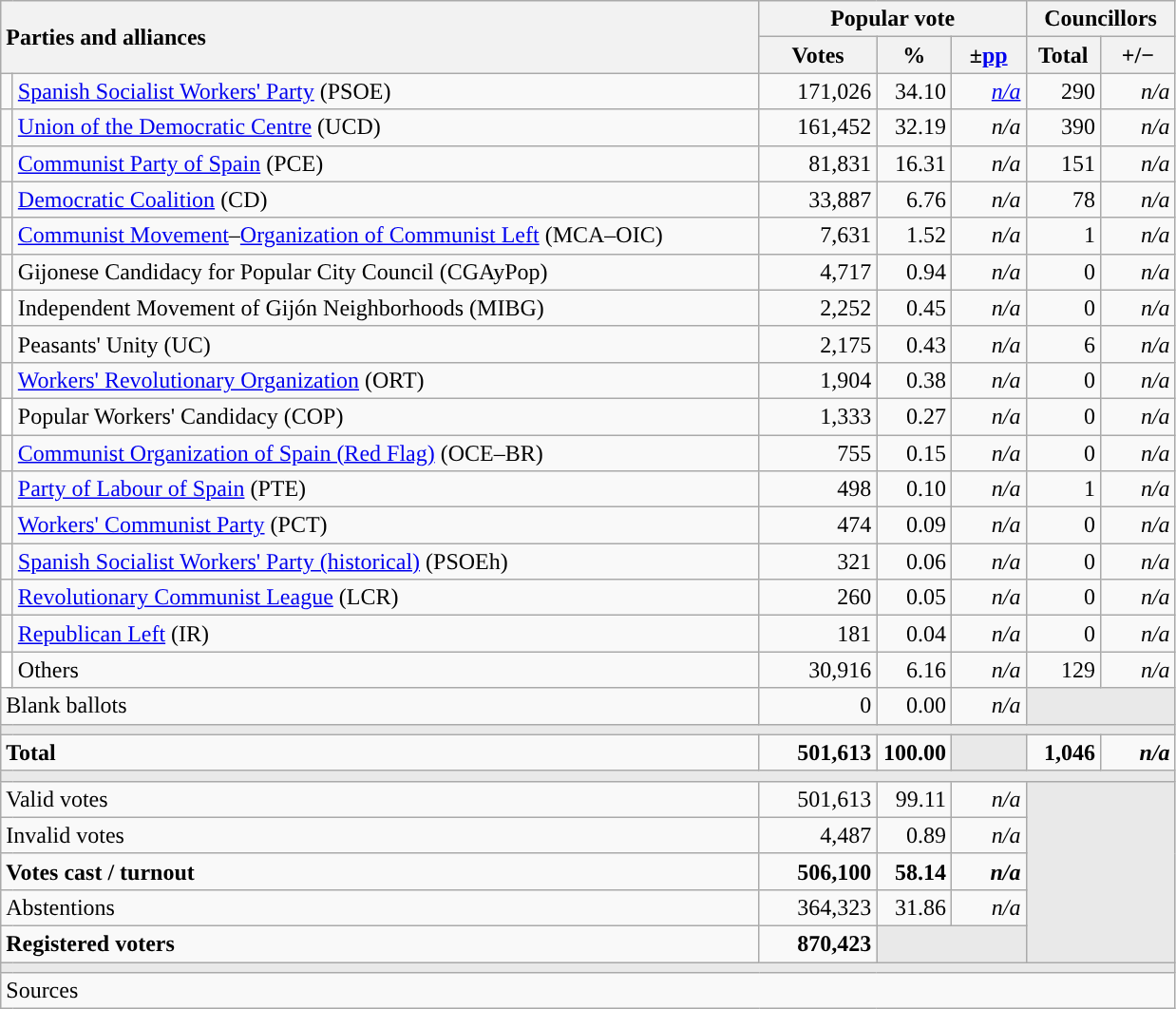<table class="wikitable" style="text-align:right;">
<tr>
<th style="text-align:left;" rowspan="2" colspan="2" width="525">Parties and alliances</th>
<th colspan="3">Popular vote</th>
<th colspan="2">Councillors</th>
</tr>
<tr>
<th width="75">Votes</th>
<th width="45">%</th>
<th width="45">±<a href='#'>pp</a></th>
<th width="45">Total</th>
<th width="45">+/−</th>
</tr>
<tr>
<td width="1" style="color:inherit;background:"></td>
<td align="left"><a href='#'>Spanish Socialist Workers' Party</a> (PSOE)</td>
<td>171,026</td>
<td>34.10</td>
<td><em><a href='#'>n/a</a></em></td>
<td>290</td>
<td><em>n/a</em></td>
</tr>
<tr>
<td style="color:inherit;background:"></td>
<td align="left"><a href='#'>Union of the Democratic Centre</a> (UCD)</td>
<td>161,452</td>
<td>32.19</td>
<td><em>n/a</em></td>
<td>390</td>
<td><em>n/a</em></td>
</tr>
<tr>
<td style="color:inherit;background:"></td>
<td align="left"><a href='#'>Communist Party of Spain</a> (PCE)</td>
<td>81,831</td>
<td>16.31</td>
<td><em>n/a</em></td>
<td>151</td>
<td><em>n/a</em></td>
</tr>
<tr>
<td style="color:inherit;background:"></td>
<td align="left"><a href='#'>Democratic Coalition</a> (CD)</td>
<td>33,887</td>
<td>6.76</td>
<td><em>n/a</em></td>
<td>78</td>
<td><em>n/a</em></td>
</tr>
<tr>
<td style="color:inherit;background:"></td>
<td align="left"><a href='#'>Communist Movement</a>–<a href='#'>Organization of Communist Left</a> (MCA–OIC)</td>
<td>7,631</td>
<td>1.52</td>
<td><em>n/a</em></td>
<td>1</td>
<td><em>n/a</em></td>
</tr>
<tr>
<td style="color:inherit;background:"></td>
<td align="left">Gijonese Candidacy for Popular City Council (CGAyPop)</td>
<td>4,717</td>
<td>0.94</td>
<td><em>n/a</em></td>
<td>0</td>
<td><em>n/a</em></td>
</tr>
<tr>
<td bgcolor="white"></td>
<td align="left">Independent Movement of Gijón Neighborhoods (MIBG)</td>
<td>2,252</td>
<td>0.45</td>
<td><em>n/a</em></td>
<td>0</td>
<td><em>n/a</em></td>
</tr>
<tr>
<td style="color:inherit;background:"></td>
<td align="left">Peasants' Unity (UC)</td>
<td>2,175</td>
<td>0.43</td>
<td><em>n/a</em></td>
<td>6</td>
<td><em>n/a</em></td>
</tr>
<tr>
<td style="color:inherit;background:"></td>
<td align="left"><a href='#'>Workers' Revolutionary Organization</a> (ORT)</td>
<td>1,904</td>
<td>0.38</td>
<td><em>n/a</em></td>
<td>0</td>
<td><em>n/a</em></td>
</tr>
<tr>
<td bgcolor="white"></td>
<td align="left">Popular Workers' Candidacy (COP)</td>
<td>1,333</td>
<td>0.27</td>
<td><em>n/a</em></td>
<td>0</td>
<td><em>n/a</em></td>
</tr>
<tr>
<td style="color:inherit;background:"></td>
<td align="left"><a href='#'>Communist Organization of Spain (Red Flag)</a> (OCE–BR)</td>
<td>755</td>
<td>0.15</td>
<td><em>n/a</em></td>
<td>0</td>
<td><em>n/a</em></td>
</tr>
<tr>
<td style="color:inherit;background:"></td>
<td align="left"><a href='#'>Party of Labour of Spain</a> (PTE)</td>
<td>498</td>
<td>0.10</td>
<td><em>n/a</em></td>
<td>1</td>
<td><em>n/a</em></td>
</tr>
<tr>
<td style="color:inherit;background:"></td>
<td align="left"><a href='#'>Workers' Communist Party</a> (PCT)</td>
<td>474</td>
<td>0.09</td>
<td><em>n/a</em></td>
<td>0</td>
<td><em>n/a</em></td>
</tr>
<tr>
<td style="color:inherit;background:"></td>
<td align="left"><a href='#'>Spanish Socialist Workers' Party (historical)</a> (PSOEh)</td>
<td>321</td>
<td>0.06</td>
<td><em>n/a</em></td>
<td>0</td>
<td><em>n/a</em></td>
</tr>
<tr>
<td style="color:inherit;background:"></td>
<td align="left"><a href='#'>Revolutionary Communist League</a> (LCR)</td>
<td>260</td>
<td>0.05</td>
<td><em>n/a</em></td>
<td>0</td>
<td><em>n/a</em></td>
</tr>
<tr>
<td style="color:inherit;background:"></td>
<td align="left"><a href='#'>Republican Left</a> (IR)</td>
<td>181</td>
<td>0.04</td>
<td><em>n/a</em></td>
<td>0</td>
<td><em>n/a</em></td>
</tr>
<tr>
<td bgcolor="white"></td>
<td align="left">Others</td>
<td>30,916</td>
<td>6.16</td>
<td><em>n/a</em></td>
<td>129</td>
<td><em>n/a</em></td>
</tr>
<tr>
<td align="left" colspan="2">Blank ballots</td>
<td>0</td>
<td>0.00</td>
<td><em>n/a</em></td>
<td bgcolor="#E9E9E9" colspan="2"></td>
</tr>
<tr>
<td colspan="7" bgcolor="#E9E9E9"></td>
</tr>
<tr style="font-weight:bold;">
<td align="left" colspan="2">Total</td>
<td>501,613</td>
<td>100.00</td>
<td bgcolor="#E9E9E9"></td>
<td>1,046</td>
<td><em>n/a</em></td>
</tr>
<tr>
<td colspan="7" bgcolor="#E9E9E9"></td>
</tr>
<tr>
<td align="left" colspan="2">Valid votes</td>
<td>501,613</td>
<td>99.11</td>
<td><em>n/a</em></td>
<td bgcolor="#E9E9E9" colspan="2" rowspan="5"></td>
</tr>
<tr>
<td align="left" colspan="2">Invalid votes</td>
<td>4,487</td>
<td>0.89</td>
<td><em>n/a</em></td>
</tr>
<tr style="font-weight:bold;">
<td align="left" colspan="2">Votes cast / turnout</td>
<td>506,100</td>
<td>58.14</td>
<td><em>n/a</em></td>
</tr>
<tr>
<td align="left" colspan="2">Abstentions</td>
<td>364,323</td>
<td>31.86</td>
<td><em>n/a</em></td>
</tr>
<tr style="font-weight:bold;">
<td align="left" colspan="2">Registered voters</td>
<td>870,423</td>
<td bgcolor="#E9E9E9" colspan="2"></td>
</tr>
<tr>
<td colspan="7" bgcolor="#E9E9E9"></td>
</tr>
<tr>
<td align="left" colspan="7">Sources</td>
</tr>
</table>
